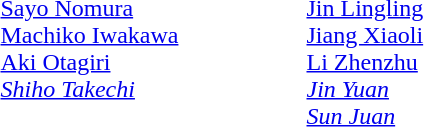<table>
<tr>
<td width=200 valign=top><em></em><br><a href='#'>Sayo Nomura</a><br><a href='#'>Machiko Iwakawa</a><br><a href='#'>Aki Otagiri</a><br><em><a href='#'>Shiho Takechi</a></em></td>
<td width=200 valign=top><em></em><br><a href='#'>Jin Lingling</a><br><a href='#'>Jiang Xiaoli</a><br><a href='#'>Li Zhenzhu</a><br><em><a href='#'>Jin Yuan</a></em><br><em><a href='#'>Sun Juan</a></em></td>
<td width=200 valign=top></td>
</tr>
</table>
